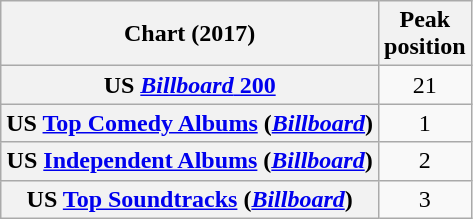<table class="wikitable sortable plainrowheaders" style="text-align:center">
<tr>
<th scope="col">Chart (2017)</th>
<th scope="col">Peak<br>position</th>
</tr>
<tr>
<th scope="row">US <a href='#'><em>Billboard</em> 200</a></th>
<td>21</td>
</tr>
<tr>
<th scope="row">US <a href='#'>Top Comedy Albums</a> (<em><a href='#'>Billboard</a></em>)</th>
<td>1</td>
</tr>
<tr>
<th scope="row">US <a href='#'>Independent Albums</a> (<em><a href='#'>Billboard</a></em>)</th>
<td>2</td>
</tr>
<tr>
<th scope="row">US <a href='#'>Top Soundtracks</a> (<em><a href='#'>Billboard</a></em>)</th>
<td>3</td>
</tr>
</table>
